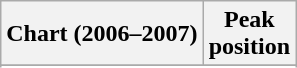<table class="wikitable sortable">
<tr>
<th align="left">Chart (2006–2007)</th>
<th align="center">Peak<br>position</th>
</tr>
<tr>
</tr>
<tr>
</tr>
<tr>
</tr>
</table>
